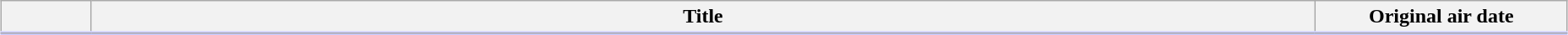<table class="wikitable" style="width:98%; margin:auto; background:#FFF;">
<tr style="border-bottom: 3px solid #CCF;">
<th style="width:4em;"></th>
<th>Title</th>
<th style="width:12em;">Original air date</th>
</tr>
<tr>
</tr>
</table>
